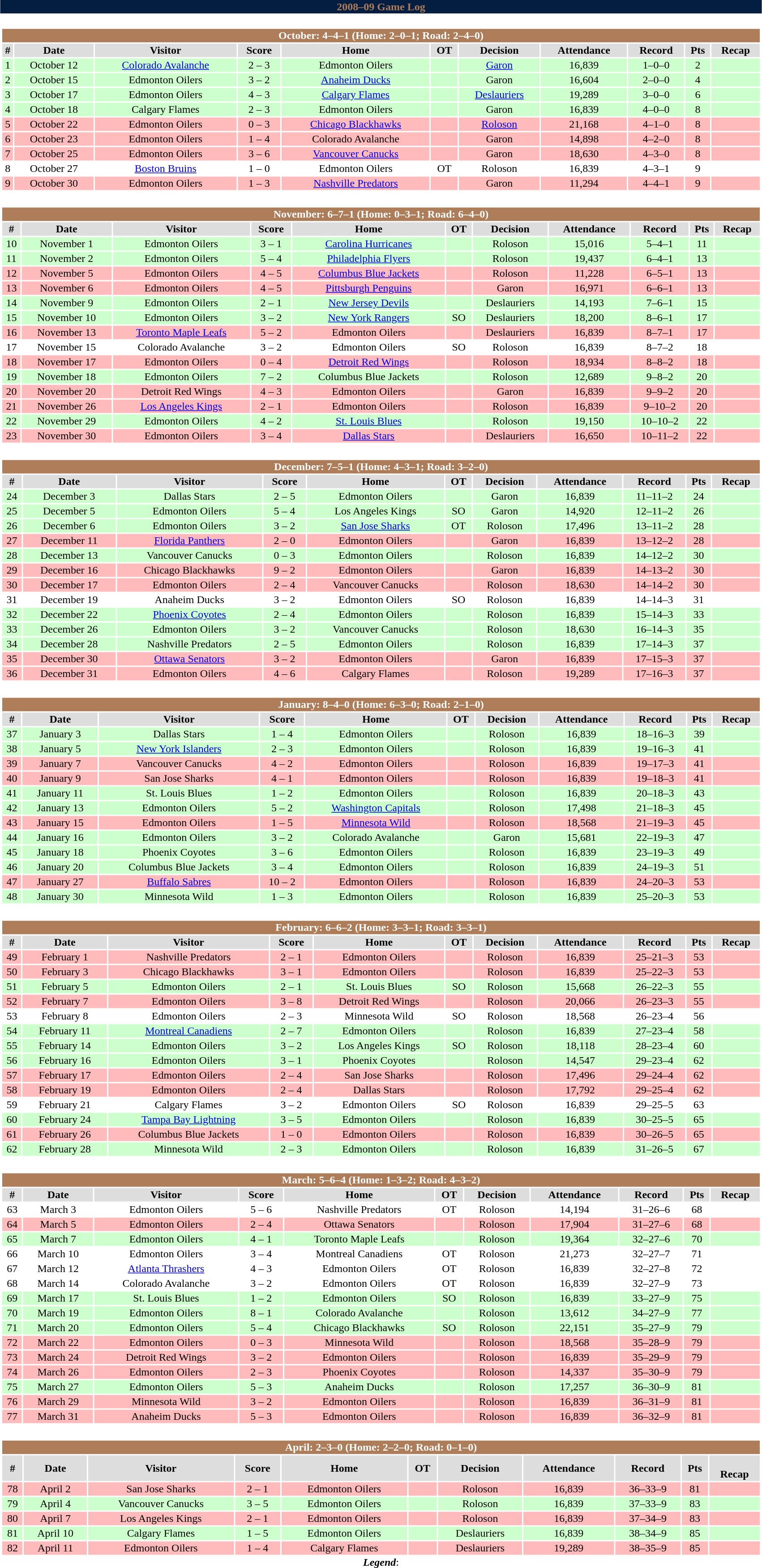<table class="toccolours" width=90% style="clear:both; margin:1.5em auto; text-align:center;">
<tr>
<th colspan=11 style="background:#041E42; color:#AD7C59;">2008–09 Game Log</th>
</tr>
<tr>
<td colspan=11><br><table class="toccolours collapsible collapsed" width=100%>
<tr>
<th colspan=11 style="background:#AD7C59; color:white;">October: 4–4–1 (Home: 2–0–1; Road: 2–4–0)</th>
</tr>
<tr align="center"  bgcolor="#dddddd">
<td><strong>#</strong></td>
<td><strong>Date</strong></td>
<td><strong>Visitor</strong></td>
<td><strong>Score</strong></td>
<td><strong>Home</strong></td>
<td><strong>OT</strong></td>
<td><strong>Decision</strong></td>
<td><strong>Attendance</strong></td>
<td><strong>Record</strong></td>
<td><strong>Pts</strong></td>
<td><strong>Recap</strong></td>
</tr>
<tr style="text-align:center; background:#cfc;">
<td>1</td>
<td>October 12</td>
<td><a href='#'>Colorado Avalanche</a></td>
<td>2 – 3</td>
<td>Edmonton Oilers</td>
<td></td>
<td><a href='#'>Garon</a></td>
<td>16,839</td>
<td>1–0–0</td>
<td>2</td>
<td></td>
</tr>
<tr style="text-align:center; background:#cfc;">
<td>2</td>
<td>October 15</td>
<td>Edmonton Oilers</td>
<td>3 – 2</td>
<td><a href='#'>Anaheim Ducks</a></td>
<td></td>
<td>Garon</td>
<td>16,604</td>
<td>2–0–0</td>
<td>4</td>
<td></td>
</tr>
<tr style="text-align:center; background:#cfc;">
<td>3</td>
<td>October 17</td>
<td>Edmonton Oilers</td>
<td>4 – 3</td>
<td><a href='#'>Calgary Flames</a></td>
<td></td>
<td><a href='#'>Deslauriers</a></td>
<td>19,289</td>
<td>3–0–0</td>
<td>6</td>
<td></td>
</tr>
<tr style="text-align:center; background:#cfc;">
<td>4</td>
<td>October 18</td>
<td>Calgary Flames</td>
<td>2 – 3</td>
<td>Edmonton Oilers</td>
<td></td>
<td>Garon</td>
<td>16,839</td>
<td>4–0–0</td>
<td>8</td>
<td></td>
</tr>
<tr style="text-align:center; background:#fbb;">
<td>5</td>
<td>October 22</td>
<td>Edmonton Oilers</td>
<td>0 – 3</td>
<td><a href='#'>Chicago Blackhawks</a></td>
<td></td>
<td><a href='#'>Roloson</a></td>
<td>21,168</td>
<td>4–1–0</td>
<td>8</td>
<td></td>
</tr>
<tr style="text-align:center; background:#fbb;">
<td>6</td>
<td>October 23</td>
<td>Edmonton Oilers</td>
<td>1 – 4</td>
<td>Colorado Avalanche</td>
<td></td>
<td>Garon</td>
<td>14,898</td>
<td>4–2–0</td>
<td>8</td>
<td></td>
</tr>
<tr style="text-align:center; background:#fbb;">
<td>7</td>
<td>October 25</td>
<td>Edmonton Oilers</td>
<td>3 – 6</td>
<td><a href='#'>Vancouver Canucks</a></td>
<td></td>
<td>Garon</td>
<td>18,630</td>
<td>4–3–0</td>
<td>8</td>
<td></td>
</tr>
<tr style="text-align:center; background:white;">
<td>8</td>
<td>October 27</td>
<td><a href='#'>Boston Bruins</a></td>
<td>1 – 0</td>
<td>Edmonton Oilers</td>
<td>OT</td>
<td>Roloson</td>
<td>16,839</td>
<td>4–3–1</td>
<td>9</td>
<td></td>
</tr>
<tr style="text-align:center; background:#fbb;">
<td>9</td>
<td>October 30</td>
<td>Edmonton Oilers</td>
<td>1 – 3</td>
<td><a href='#'>Nashville Predators</a></td>
<td></td>
<td>Garon</td>
<td>11,294</td>
<td>4–4–1</td>
<td>9</td>
<td></td>
</tr>
</table>
</td>
</tr>
<tr>
<td colspan=11><br><table class="toccolours collapsible collapsed" width=100%>
<tr>
<th colspan=11 style="background:#AD7C59; color:white;">November: 6–7–1 (Home: 0–3–1; Road: 6–4–0)</th>
</tr>
<tr align="center"  bgcolor="#dddddd">
<td><strong>#</strong></td>
<td><strong>Date</strong></td>
<td><strong>Visitor</strong></td>
<td><strong>Score</strong></td>
<td><strong>Home</strong></td>
<td><strong>OT</strong></td>
<td><strong>Decision</strong></td>
<td><strong>Attendance</strong></td>
<td><strong>Record</strong></td>
<td><strong>Pts</strong></td>
<td><strong>Recap</strong></td>
</tr>
<tr style="text-align:center; background:#cfc;">
<td>10</td>
<td>November 1</td>
<td>Edmonton Oilers</td>
<td>3 – 1</td>
<td><a href='#'>Carolina Hurricanes</a></td>
<td></td>
<td>Roloson</td>
<td>15,016</td>
<td>5–4–1</td>
<td>11</td>
<td></td>
</tr>
<tr style="text-align:center; background:#cfc;">
<td>11</td>
<td>November 2</td>
<td>Edmonton Oilers</td>
<td>5 – 4</td>
<td><a href='#'>Philadelphia Flyers</a></td>
<td></td>
<td>Roloson</td>
<td>19,437</td>
<td>6–4–1</td>
<td>13</td>
<td></td>
</tr>
<tr style="text-align:center; background:#fbb;">
<td>12</td>
<td>November 5</td>
<td>Edmonton Oilers</td>
<td>4 – 5</td>
<td><a href='#'>Columbus Blue Jackets</a></td>
<td></td>
<td>Roloson</td>
<td>11,228</td>
<td>6–5–1</td>
<td>13</td>
<td></td>
</tr>
<tr style="text-align:center; background:#fbb;">
<td>13</td>
<td>November 6</td>
<td>Edmonton Oilers</td>
<td>4 – 5</td>
<td><a href='#'>Pittsburgh Penguins</a></td>
<td></td>
<td>Garon</td>
<td>16,971</td>
<td>6–6–1</td>
<td>13</td>
<td></td>
</tr>
<tr style="text-align:center; background:#cfc;">
<td>14</td>
<td>November 9</td>
<td>Edmonton Oilers</td>
<td>2 – 1</td>
<td><a href='#'>New Jersey Devils</a></td>
<td></td>
<td>Deslauriers</td>
<td>14,193</td>
<td>7–6–1</td>
<td>15</td>
<td></td>
</tr>
<tr style="text-align:center; background:#cfc;">
<td>15</td>
<td>November 10</td>
<td>Edmonton Oilers</td>
<td>3 – 2</td>
<td><a href='#'>New York Rangers</a></td>
<td>SO</td>
<td>Deslauriers</td>
<td>18,200</td>
<td>8–6–1</td>
<td>17</td>
<td></td>
</tr>
<tr style="text-align:center; background:#fbb;">
<td>16</td>
<td>November 13</td>
<td><a href='#'>Toronto Maple Leafs</a></td>
<td>5 – 2</td>
<td>Edmonton Oilers</td>
<td></td>
<td>Deslauriers</td>
<td>16,839</td>
<td>8–7–1</td>
<td>17</td>
<td></td>
</tr>
<tr style="text-align:center; background:white;">
<td>17</td>
<td>November 15</td>
<td>Colorado Avalanche</td>
<td>3 – 2</td>
<td>Edmonton Oilers</td>
<td>SO</td>
<td>Roloson</td>
<td>16,839</td>
<td>8–7–2</td>
<td>18</td>
<td></td>
</tr>
<tr style="text-align:center; background:#fbb;">
<td>18</td>
<td>November 17</td>
<td>Edmonton Oilers</td>
<td>0 – 4</td>
<td><a href='#'>Detroit Red Wings</a></td>
<td></td>
<td>Roloson</td>
<td>18,934</td>
<td>8–8–2</td>
<td>18</td>
<td></td>
</tr>
<tr style="text-align:center; background:#cfc;">
<td>19</td>
<td>November 18</td>
<td>Edmonton Oilers</td>
<td>7 – 2</td>
<td>Columbus Blue Jackets</td>
<td></td>
<td>Roloson</td>
<td>12,689</td>
<td>9–8–2</td>
<td>20</td>
<td></td>
</tr>
<tr style="text-align:center; background:#fbb;">
<td>20</td>
<td>November 20</td>
<td>Detroit Red Wings</td>
<td>4 – 3</td>
<td>Edmonton Oilers</td>
<td></td>
<td>Garon</td>
<td>16,839</td>
<td>9–9–2</td>
<td>20</td>
<td></td>
</tr>
<tr style="text-align:center; background:#fbb;">
<td>21</td>
<td>November 26</td>
<td><a href='#'>Los Angeles Kings</a></td>
<td>2 – 1</td>
<td>Edmonton Oilers</td>
<td></td>
<td>Roloson</td>
<td>16,839</td>
<td>9–10–2</td>
<td>20</td>
<td></td>
</tr>
<tr style="text-align:center; background:#cfc;">
<td>22</td>
<td>November 29</td>
<td>Edmonton Oilers</td>
<td>4 – 2</td>
<td><a href='#'>St. Louis Blues</a></td>
<td></td>
<td>Roloson</td>
<td>19,150</td>
<td>10–10–2</td>
<td>22</td>
<td></td>
</tr>
<tr style="text-align:center; background:#fbb;">
<td>23</td>
<td>November 30</td>
<td>Edmonton Oilers</td>
<td>3 – 4</td>
<td><a href='#'>Dallas Stars</a></td>
<td></td>
<td>Deslauriers</td>
<td>16,650</td>
<td>10–11–2</td>
<td>22</td>
<td></td>
</tr>
</table>
</td>
</tr>
<tr>
<td colspan=11><br><table class="toccolours collapsible collapsed" width=100%>
<tr>
<th colspan=11 style="background:#AD7C59; color:white;">December: 7–5–1 (Home: 4–3–1; Road: 3–2–0)</th>
</tr>
<tr align="center"  bgcolor="#dddddd">
<td><strong>#</strong></td>
<td><strong>Date</strong></td>
<td><strong>Visitor</strong></td>
<td><strong>Score</strong></td>
<td><strong>Home</strong></td>
<td><strong>OT</strong></td>
<td><strong>Decision</strong></td>
<td><strong>Attendance</strong></td>
<td><strong>Record</strong></td>
<td><strong>Pts</strong></td>
<td><strong>Recap</strong></td>
</tr>
<tr style="text-align:center; background:#cfc;">
<td>24</td>
<td>December 3</td>
<td>Dallas Stars</td>
<td>2 – 5</td>
<td>Edmonton Oilers</td>
<td></td>
<td>Garon</td>
<td>16,839</td>
<td>11–11–2</td>
<td>24</td>
<td></td>
</tr>
<tr style="text-align:center; background:#cfc;">
<td>25</td>
<td>December 5</td>
<td>Edmonton Oilers</td>
<td>5 – 4</td>
<td>Los Angeles Kings</td>
<td>SO</td>
<td>Garon</td>
<td>14,920</td>
<td>12–11–2</td>
<td>26</td>
<td></td>
</tr>
<tr style="text-align:center; background:#cfc;">
<td>26</td>
<td>December 6</td>
<td>Edmonton Oilers</td>
<td>3 – 2</td>
<td><a href='#'>San Jose Sharks</a></td>
<td>OT</td>
<td>Roloson</td>
<td>17,496</td>
<td>13–11–2</td>
<td>28</td>
<td></td>
</tr>
<tr style="text-align:center; background:#fbb;">
<td>27</td>
<td>December 11</td>
<td><a href='#'>Florida Panthers</a></td>
<td>2 – 0</td>
<td>Edmonton Oilers</td>
<td></td>
<td>Garon</td>
<td>16,839</td>
<td>13–12–2</td>
<td>28</td>
<td></td>
</tr>
<tr style="text-align:center; background:#cfc;">
<td>28</td>
<td>December 13</td>
<td>Vancouver Canucks</td>
<td>0 – 3</td>
<td>Edmonton Oilers</td>
<td></td>
<td>Roloson</td>
<td>16,839</td>
<td>14–12–2</td>
<td>30</td>
<td></td>
</tr>
<tr style="text-align:center; background:#fbb;">
<td>29</td>
<td>December 16</td>
<td>Chicago Blackhawks</td>
<td>9 – 2</td>
<td>Edmonton Oilers</td>
<td></td>
<td>Garon</td>
<td>16,839</td>
<td>14–13–2</td>
<td>30</td>
<td></td>
</tr>
<tr style="text-align:center; background:#fbb;">
<td>30</td>
<td>December 17</td>
<td>Edmonton Oilers</td>
<td>2 – 4</td>
<td>Vancouver Canucks</td>
<td></td>
<td>Roloson</td>
<td>18,630</td>
<td>14–14–2</td>
<td>30</td>
<td></td>
</tr>
<tr style="text-align:center; background:white;">
<td>31</td>
<td>December 19</td>
<td>Anaheim Ducks</td>
<td>3 – 2</td>
<td>Edmonton Oilers</td>
<td>SO</td>
<td>Roloson</td>
<td>16,839</td>
<td>14–14–3</td>
<td>31</td>
<td></td>
</tr>
<tr style="text-align:center; background:#cfc;">
<td>32</td>
<td>December 22</td>
<td><a href='#'>Phoenix Coyotes</a></td>
<td>2 – 4</td>
<td>Edmonton Oilers</td>
<td></td>
<td>Roloson</td>
<td>16,839</td>
<td>15–14–3</td>
<td>33</td>
<td></td>
</tr>
<tr style="text-align:center; background:#cfc;">
<td>33</td>
<td>December 26</td>
<td>Edmonton Oilers</td>
<td>3 – 2</td>
<td>Vancouver Canucks</td>
<td></td>
<td>Roloson</td>
<td>18,630</td>
<td>16–14–3</td>
<td>35</td>
<td></td>
</tr>
<tr style="text-align:center; background:#cfc;">
<td>34</td>
<td>December 28</td>
<td>Nashville Predators</td>
<td>2 – 5</td>
<td>Edmonton Oilers</td>
<td></td>
<td>Roloson</td>
<td>16,839</td>
<td>17–14–3</td>
<td>37</td>
<td></td>
</tr>
<tr style="text-align:center; background:#fbb;">
<td>35</td>
<td>December 30</td>
<td><a href='#'>Ottawa Senators</a></td>
<td>3 – 2</td>
<td>Edmonton Oilers</td>
<td></td>
<td>Garon</td>
<td>16,839</td>
<td>17–15–3</td>
<td>37</td>
<td></td>
</tr>
<tr style="text-align:center; background:#fbb;">
<td>36</td>
<td>December 31</td>
<td>Edmonton Oilers</td>
<td>4 – 6</td>
<td>Calgary Flames</td>
<td></td>
<td>Roloson</td>
<td>19,289</td>
<td>17–16–3</td>
<td>37</td>
<td></td>
</tr>
</table>
</td>
</tr>
<tr>
<td colspan=11><br><table class="toccolours collapsible collapsed" width=100%>
<tr>
<th colspan=11 style="background:#AD7C59; color:white;">January: 8–4–0 (Home: 6–3–0; Road: 2–1–0)</th>
</tr>
<tr align="center"  bgcolor="#dddddd">
<td><strong>#</strong></td>
<td><strong>Date</strong></td>
<td><strong>Visitor</strong></td>
<td><strong>Score</strong></td>
<td><strong>Home</strong></td>
<td><strong>OT</strong></td>
<td><strong>Decision</strong></td>
<td><strong>Attendance</strong></td>
<td><strong>Record</strong></td>
<td><strong>Pts</strong></td>
<td><strong>Recap</strong></td>
</tr>
<tr style="text-align:center; background:#cfc;">
<td>37</td>
<td>January 3</td>
<td>Dallas Stars</td>
<td>1 – 4</td>
<td>Edmonton Oilers</td>
<td></td>
<td>Roloson</td>
<td>16,839</td>
<td>18–16–3</td>
<td>39</td>
<td></td>
</tr>
<tr style="text-align:center; background:#cfc;">
<td>38</td>
<td>January 5</td>
<td><a href='#'>New York Islanders</a></td>
<td>2 – 3</td>
<td>Edmonton Oilers</td>
<td></td>
<td>Roloson</td>
<td>16,839</td>
<td>19–16–3</td>
<td>41</td>
<td></td>
</tr>
<tr style="text-align:center; background:#fbb;">
<td>39</td>
<td>January 7</td>
<td>Vancouver Canucks</td>
<td>4 – 2</td>
<td>Edmonton Oilers</td>
<td></td>
<td>Roloson</td>
<td>16,839</td>
<td>19–17–3</td>
<td>41</td>
<td></td>
</tr>
<tr style="text-align:center; background:#fbb;">
<td>40</td>
<td>January 9</td>
<td>San Jose Sharks</td>
<td>4 – 1</td>
<td>Edmonton Oilers</td>
<td></td>
<td>Roloson</td>
<td>16,839</td>
<td>19–18–3</td>
<td>41</td>
<td></td>
</tr>
<tr style="text-align:center; background:#cfc;">
<td>41</td>
<td>January 11</td>
<td>St. Louis Blues</td>
<td>1 – 2</td>
<td>Edmonton Oilers</td>
<td></td>
<td>Roloson</td>
<td>16,839</td>
<td>20–18–3</td>
<td>43</td>
<td></td>
</tr>
<tr style="text-align:center; background:#cfc;">
<td>42</td>
<td>January 13</td>
<td>Edmonton Oilers</td>
<td>5 – 2</td>
<td><a href='#'>Washington Capitals</a></td>
<td></td>
<td>Roloson</td>
<td>17,498</td>
<td>21–18–3</td>
<td>45</td>
<td></td>
</tr>
<tr style="text-align:center; background:#fbb;">
<td>43</td>
<td>January 15</td>
<td>Edmonton Oilers</td>
<td>1 – 5</td>
<td><a href='#'>Minnesota Wild</a></td>
<td></td>
<td>Roloson</td>
<td>18,568</td>
<td>21–19–3</td>
<td>45</td>
<td></td>
</tr>
<tr style="text-align:center; background:#cfc;">
<td>44</td>
<td>January 16</td>
<td>Edmonton Oilers</td>
<td>3 – 2</td>
<td>Colorado Avalanche</td>
<td></td>
<td>Garon</td>
<td>15,681</td>
<td>22–19–3</td>
<td>47</td>
<td></td>
</tr>
<tr style="text-align:center; background:#cfc;">
<td>45</td>
<td>January 18</td>
<td>Phoenix Coyotes</td>
<td>3 – 6</td>
<td>Edmonton Oilers</td>
<td></td>
<td>Roloson</td>
<td>16,839</td>
<td>23–19–3</td>
<td>49</td>
<td></td>
</tr>
<tr style="text-align:center; background:#cfc;">
<td>46</td>
<td>January 20</td>
<td>Columbus Blue Jackets</td>
<td>3 – 4</td>
<td>Edmonton Oilers</td>
<td></td>
<td>Roloson</td>
<td>16,839</td>
<td>24–19–3</td>
<td>51</td>
<td></td>
</tr>
<tr style="text-align:center; background:#fbb;">
<td>47</td>
<td>January 27</td>
<td><a href='#'>Buffalo Sabres</a></td>
<td>10 – 2</td>
<td>Edmonton Oilers</td>
<td></td>
<td>Roloson</td>
<td>16,839</td>
<td>24–20–3</td>
<td>53</td>
<td></td>
</tr>
<tr style="text-align:center; background:#cfc;">
<td>48</td>
<td>January 30</td>
<td>Minnesota Wild</td>
<td>1 – 3</td>
<td>Edmonton Oilers</td>
<td></td>
<td>Roloson</td>
<td>16,839</td>
<td>25–20–3</td>
<td>53</td>
<td></td>
</tr>
</table>
</td>
</tr>
<tr>
<td colspan=11><br><table class="toccolours collapsible collapsed" width=100%>
<tr>
<th colspan=11 style="background:#AD7C59; color:white;">February: 6–6–2 (Home: 3–3–1; Road: 3–3–1)</th>
</tr>
<tr align="center"  bgcolor="#dddddd">
<td><strong>#</strong></td>
<td><strong>Date</strong></td>
<td><strong>Visitor</strong></td>
<td><strong>Score</strong></td>
<td><strong>Home</strong></td>
<td><strong>OT</strong></td>
<td><strong>Decision</strong></td>
<td><strong>Attendance</strong></td>
<td><strong>Record</strong></td>
<td><strong>Pts</strong></td>
<td><strong>Recap</strong></td>
</tr>
<tr style="text-align:center; background:#fbb;">
<td>49</td>
<td>February 1</td>
<td>Nashville Predators</td>
<td>2 – 1</td>
<td>Edmonton Oilers</td>
<td></td>
<td>Roloson</td>
<td>16,839</td>
<td>25–21–3</td>
<td>53</td>
<td></td>
</tr>
<tr style="text-align:center; background:#fbb;">
<td>50</td>
<td>February 3</td>
<td>Chicago Blackhawks</td>
<td>3 – 1</td>
<td>Edmonton Oilers</td>
<td></td>
<td>Roloson</td>
<td>16,839</td>
<td>25–22–3</td>
<td>53</td>
<td></td>
</tr>
<tr style="text-align:center; background:#cfc;">
<td>51</td>
<td>February 5</td>
<td>Edmonton Oilers</td>
<td>2 – 1</td>
<td>St. Louis Blues</td>
<td>SO</td>
<td>Roloson</td>
<td>15,668</td>
<td>26–22–3</td>
<td>55</td>
<td></td>
</tr>
<tr style="text-align:center; background:#fbb;">
<td>52</td>
<td>February 7</td>
<td>Edmonton Oilers</td>
<td>3 – 8</td>
<td>Detroit Red Wings</td>
<td></td>
<td>Roloson</td>
<td>20,066</td>
<td>26–23–3</td>
<td>55</td>
<td></td>
</tr>
<tr style="text-align:center; background:white;">
<td>53</td>
<td>February 8</td>
<td>Edmonton Oilers</td>
<td>2 – 3</td>
<td>Minnesota Wild</td>
<td>SO</td>
<td>Roloson</td>
<td>18,568</td>
<td>26–23–4</td>
<td>56</td>
<td></td>
</tr>
<tr style="text-align:center; background:#cfc;">
<td>54</td>
<td>February 11</td>
<td><a href='#'>Montreal Canadiens</a></td>
<td>2 – 7</td>
<td>Edmonton Oilers</td>
<td></td>
<td>Roloson</td>
<td>16,839</td>
<td>27–23–4</td>
<td>58</td>
<td></td>
</tr>
<tr style="text-align:center; background:#cfc;">
<td>55</td>
<td>February 14</td>
<td>Edmonton Oilers</td>
<td>3 – 2</td>
<td>Los Angeles Kings</td>
<td>SO</td>
<td>Roloson</td>
<td>18,118</td>
<td>28–23–4</td>
<td>60</td>
<td></td>
</tr>
<tr style="text-align:center; background:#cfc;">
<td>56</td>
<td>February 16</td>
<td>Edmonton Oilers</td>
<td>3 – 1</td>
<td>Phoenix Coyotes</td>
<td></td>
<td>Roloson</td>
<td>14,547</td>
<td>29–23–4</td>
<td>62</td>
<td></td>
</tr>
<tr style="text-align:center; background:#fbb;">
<td>57</td>
<td>February 17</td>
<td>Edmonton Oilers</td>
<td>2 – 4</td>
<td>San Jose Sharks</td>
<td></td>
<td>Roloson</td>
<td>17,496</td>
<td>29–24–4</td>
<td>62</td>
<td></td>
</tr>
<tr style="text-align:center; background:#fbb;">
<td>58</td>
<td>February 19</td>
<td>Edmonton Oilers</td>
<td>2 – 4</td>
<td>Dallas Stars</td>
<td></td>
<td>Roloson</td>
<td>17,792</td>
<td>29–25–4</td>
<td>62</td>
<td></td>
</tr>
<tr style="text-align:center; background:white;">
<td>59</td>
<td>February 21</td>
<td>Calgary Flames</td>
<td>3 – 2</td>
<td>Edmonton Oilers</td>
<td>SO</td>
<td>Roloson</td>
<td>16,839</td>
<td>29–25–5</td>
<td>63</td>
<td></td>
</tr>
<tr style="text-align:center; background:#cfc;">
<td>60</td>
<td>February 24</td>
<td><a href='#'>Tampa Bay Lightning</a></td>
<td>3 – 5</td>
<td>Edmonton Oilers</td>
<td></td>
<td>Roloson</td>
<td>16,839</td>
<td>30–25–5</td>
<td>65</td>
<td></td>
</tr>
<tr style="text-align:center; background:#fbb;">
<td>61</td>
<td>February 26</td>
<td>Columbus Blue Jackets</td>
<td>1 – 0</td>
<td>Edmonton Oilers</td>
<td></td>
<td>Roloson</td>
<td>16,839</td>
<td>30–26–5</td>
<td>65</td>
<td></td>
</tr>
<tr style="text-align:center; background:#cfc;">
<td>62</td>
<td>February 28</td>
<td>Minnesota Wild</td>
<td>2 – 3</td>
<td>Edmonton Oilers</td>
<td></td>
<td>Roloson</td>
<td>16,839</td>
<td>31–26–5</td>
<td>67</td>
<td></td>
</tr>
</table>
</td>
</tr>
<tr>
<td colspan=11><br><table class="toccolours collapsible collapsed" width=100%>
<tr>
<th colspan=11 style="background:#AD7C59; color:white;">March: 5–6–4 (Home: 1–3–2; Road: 4–3–2)</th>
</tr>
<tr align="center"  bgcolor="#dddddd">
<td><strong>#</strong></td>
<td><strong>Date</strong></td>
<td><strong>Visitor</strong></td>
<td><strong>Score</strong></td>
<td><strong>Home</strong></td>
<td><strong>OT</strong></td>
<td><strong>Decision</strong></td>
<td><strong>Attendance</strong></td>
<td><strong>Record</strong></td>
<td><strong>Pts</strong></td>
<td><strong>Recap</strong></td>
</tr>
<tr style="text-align:center; background:white;">
<td>63</td>
<td>March 3</td>
<td>Edmonton Oilers</td>
<td>5 – 6</td>
<td>Nashville Predators</td>
<td>OT</td>
<td>Roloson</td>
<td>14,194</td>
<td>31–26–6</td>
<td>68</td>
<td></td>
</tr>
<tr style="text-align:center; background:#fbb;">
<td>64</td>
<td>March 5</td>
<td>Edmonton Oilers</td>
<td>2 – 4</td>
<td>Ottawa Senators</td>
<td></td>
<td>Roloson</td>
<td>17,904</td>
<td>31–27–6</td>
<td>68</td>
<td></td>
</tr>
<tr style="text-align:center; background:#cfc;">
<td>65</td>
<td>March 7</td>
<td>Edmonton Oilers</td>
<td>4 – 1</td>
<td>Toronto Maple Leafs</td>
<td></td>
<td>Roloson</td>
<td>19,364</td>
<td>32–27–6</td>
<td>70</td>
<td></td>
</tr>
<tr style="text-align:center; background:white;">
<td>66</td>
<td>March 10</td>
<td>Edmonton Oilers</td>
<td>3 – 4</td>
<td>Montreal Canadiens</td>
<td>OT</td>
<td>Roloson</td>
<td>21,273</td>
<td>32–27–7</td>
<td>71</td>
<td></td>
</tr>
<tr style="text-align:center; background:white;">
<td>67</td>
<td>March 12</td>
<td><a href='#'>Atlanta Thrashers</a></td>
<td>4 – 3</td>
<td>Edmonton Oilers</td>
<td>OT</td>
<td>Roloson</td>
<td>16,839</td>
<td>32–27–8</td>
<td>72</td>
<td></td>
</tr>
<tr style="text-align:center; background:white;">
<td>68</td>
<td>March 14</td>
<td>Colorado Avalanche</td>
<td>3 – 2</td>
<td>Edmonton Oilers</td>
<td>OT</td>
<td>Roloson</td>
<td>16,839</td>
<td>32–27–9</td>
<td>73</td>
<td></td>
</tr>
<tr style="text-align:center; background:#cfc;">
<td>69</td>
<td>March 17</td>
<td>St. Louis Blues</td>
<td>1 – 2</td>
<td>Edmonton Oilers</td>
<td>SO</td>
<td>Roloson</td>
<td>16,839</td>
<td>33–27–9</td>
<td>75</td>
<td></td>
</tr>
<tr style="text-align:center; background:#cfc;">
<td>70</td>
<td>March 19</td>
<td>Edmonton Oilers</td>
<td>8 – 1</td>
<td>Colorado Avalanche</td>
<td></td>
<td>Roloson</td>
<td>13,612</td>
<td>34–27–9</td>
<td>77</td>
<td></td>
</tr>
<tr style="text-align:center; background:#cfc;">
<td>71</td>
<td>March 20</td>
<td>Edmonton Oilers</td>
<td>5 – 4</td>
<td>Chicago Blackhawks</td>
<td>SO</td>
<td>Roloson</td>
<td>22,151</td>
<td>35–27–9</td>
<td>79</td>
<td></td>
</tr>
<tr style="text-align:center; background:#fbb;">
<td>72</td>
<td>March 22</td>
<td>Edmonton Oilers</td>
<td>0 – 3</td>
<td>Minnesota Wild</td>
<td></td>
<td>Roloson</td>
<td>18,568</td>
<td>35–28–9</td>
<td>79</td>
<td></td>
</tr>
<tr style="text-align:center; background:#fbb;">
<td>73</td>
<td>March 24</td>
<td>Detroit Red Wings</td>
<td>3 – 2</td>
<td>Edmonton Oilers</td>
<td></td>
<td>Roloson</td>
<td>16,839</td>
<td>35–29–9</td>
<td>79</td>
<td></td>
</tr>
<tr style="text-align:center; background:#fbb;">
<td>74</td>
<td>March 26</td>
<td>Edmonton Oilers</td>
<td>2 – 3</td>
<td>Phoenix Coyotes</td>
<td></td>
<td>Roloson</td>
<td>14,337</td>
<td>35–30–9</td>
<td>79</td>
<td></td>
</tr>
<tr style="text-align:center; background:#cfc;">
<td>75</td>
<td>March 27</td>
<td>Edmonton Oilers</td>
<td>5 – 3</td>
<td>Anaheim Ducks</td>
<td></td>
<td>Roloson</td>
<td>17,257</td>
<td>36–30–9</td>
<td>81</td>
<td></td>
</tr>
<tr style="text-align:center; background:#fbb;">
<td>76</td>
<td>March 29</td>
<td>Minnesota Wild</td>
<td>3 – 2</td>
<td>Edmonton Oilers</td>
<td></td>
<td>Roloson</td>
<td>16,839</td>
<td>36–31–9</td>
<td>81</td>
<td></td>
</tr>
<tr style="text-align:center; background:#fbb;">
<td>77</td>
<td>March 31</td>
<td>Anaheim Ducks</td>
<td>5 – 3</td>
<td>Edmonton Oilers</td>
<td></td>
<td>Roloson</td>
<td>16,839</td>
<td>36–32–9</td>
<td>81</td>
<td></td>
</tr>
</table>
</td>
</tr>
<tr>
<td colspan=11><br><table class="toccolours collapsible collapsed" width=100%>
<tr>
<th colspan=11 style="background:#AD7C59; color:white;">April: 2–3–0 (Home: 2–2–0; Road: 0–1–0)</th>
</tr>
<tr align="center"  bgcolor="#dddddd">
<td><strong>#</strong></td>
<td><strong>Date</strong></td>
<td><strong>Visitor</strong></td>
<td><strong>Score</strong></td>
<td><strong>Home</strong></td>
<td><strong>OT</strong></td>
<td><strong>Decision</strong></td>
<td><strong>Attendance</strong></td>
<td><strong>Record</strong></td>
<td><strong>Pts</strong></td>
<td><br><strong>Recap</strong></td>
</tr>
<tr style="text-align:center; background:#fbb;">
<td>78</td>
<td>April 2</td>
<td>San Jose Sharks</td>
<td>2 – 1</td>
<td>Edmonton Oilers</td>
<td></td>
<td>Roloson</td>
<td>16,839</td>
<td>36–33–9</td>
<td>81</td>
<td></td>
</tr>
<tr style="text-align:center; background:#cfc;">
<td>79</td>
<td>April 4</td>
<td>Vancouver Canucks</td>
<td>3 – 5</td>
<td>Edmonton Oilers</td>
<td></td>
<td>Roloson</td>
<td>16,839</td>
<td>37–33–9</td>
<td>83</td>
<td></td>
</tr>
<tr style="text-align:center; background:#fbb;">
<td>80</td>
<td>April 7</td>
<td>Los Angeles Kings</td>
<td>2 – 1</td>
<td>Edmonton Oilers</td>
<td></td>
<td>Roloson</td>
<td>16,839</td>
<td>37–34–9</td>
<td>83</td>
<td></td>
</tr>
<tr style="text-align:center; background:#cfc;">
<td>81</td>
<td>April 10</td>
<td>Calgary Flames</td>
<td>1 – 5</td>
<td>Edmonton Oilers</td>
<td></td>
<td>Deslauriers</td>
<td>16,839</td>
<td>38–34–9</td>
<td>85</td>
<td></td>
</tr>
<tr style="text-align:center; background:#fbb;">
<td>82</td>
<td>April 11</td>
<td>Edmonton Oilers</td>
<td>1 – 4</td>
<td>Calgary Flames</td>
<td></td>
<td>Deslauriers</td>
<td>19,289</td>
<td>38–35–9</td>
<td>85</td>
<td></td>
</tr>
</table>
<strong><em>Legend</em></strong>: 

</td>
</tr>
<tr>
<th colspan=2 style="color:#01285D"></th>
</tr>
</table>
